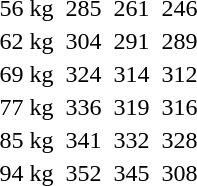<table>
<tr>
<td>56 kg<br></td>
<td></td>
<td>285</td>
<td></td>
<td>261</td>
<td></td>
<td>246</td>
</tr>
<tr>
<td>62 kg<br></td>
<td></td>
<td>304</td>
<td></td>
<td>291</td>
<td></td>
<td>289</td>
</tr>
<tr>
<td>69 kg<br></td>
<td></td>
<td>324</td>
<td></td>
<td>314</td>
<td></td>
<td>312</td>
</tr>
<tr>
<td>77 kg<br></td>
<td></td>
<td>336</td>
<td></td>
<td>319</td>
<td></td>
<td>316</td>
</tr>
<tr>
<td>85 kg<br></td>
<td></td>
<td>341</td>
<td></td>
<td>332</td>
<td></td>
<td>328</td>
</tr>
<tr>
<td>94 kg<br></td>
<td></td>
<td>352</td>
<td></td>
<td>345</td>
<td></td>
<td>308</td>
</tr>
</table>
